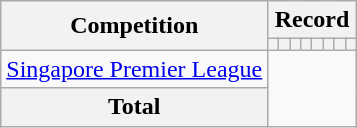<table class="wikitable" style="text-align: center">
<tr>
<th rowspan=2>Competition</th>
<th colspan=8>Record</th>
</tr>
<tr>
<th></th>
<th></th>
<th></th>
<th></th>
<th></th>
<th></th>
<th></th>
<th></th>
</tr>
<tr>
<td><a href='#'>Singapore Premier League</a><br></td>
</tr>
<tr>
<th>Total<br></th>
</tr>
</table>
